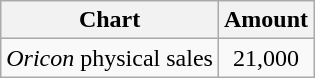<table class="wikitable">
<tr>
<th>Chart</th>
<th>Amount</th>
</tr>
<tr>
<td><em>Oricon</em> physical sales</td>
<td align="center">21,000</td>
</tr>
</table>
